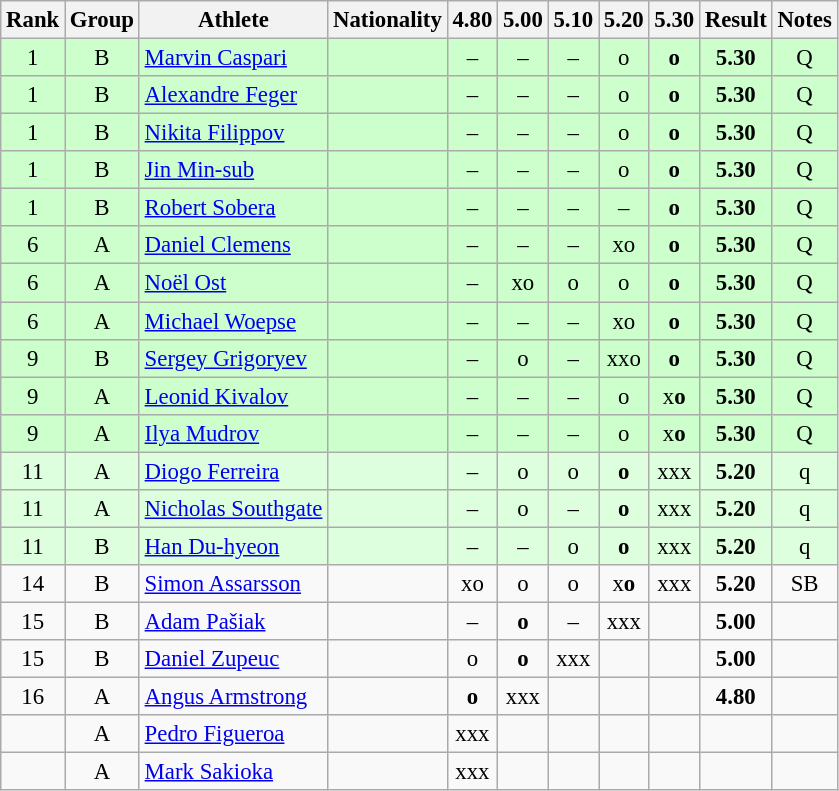<table class="wikitable sortable" style="text-align:center;font-size:95%">
<tr>
<th>Rank</th>
<th>Group</th>
<th>Athlete</th>
<th>Nationality</th>
<th>4.80</th>
<th>5.00</th>
<th>5.10</th>
<th>5.20</th>
<th>5.30</th>
<th>Result</th>
<th>Notes</th>
</tr>
<tr bgcolor=ccffcc>
<td>1</td>
<td>B</td>
<td align="left"><a href='#'>Marvin Caspari</a></td>
<td align=left></td>
<td>–</td>
<td>–</td>
<td>–</td>
<td>o</td>
<td><strong>o</strong></td>
<td><strong>5.30</strong></td>
<td>Q</td>
</tr>
<tr bgcolor=ccffcc>
<td>1</td>
<td>B</td>
<td align="left"><a href='#'>Alexandre Feger</a></td>
<td align=left></td>
<td>–</td>
<td>–</td>
<td>–</td>
<td>o</td>
<td><strong>o</strong></td>
<td><strong>5.30</strong></td>
<td>Q</td>
</tr>
<tr bgcolor=ccffcc>
<td>1</td>
<td>B</td>
<td align="left"><a href='#'>Nikita Filippov</a></td>
<td align=left></td>
<td>–</td>
<td>–</td>
<td>–</td>
<td>o</td>
<td><strong>o</strong></td>
<td><strong>5.30</strong></td>
<td>Q</td>
</tr>
<tr bgcolor=ccffcc>
<td>1</td>
<td>B</td>
<td align="left"><a href='#'>Jin Min-sub</a></td>
<td align=left></td>
<td>–</td>
<td>–</td>
<td>–</td>
<td>o</td>
<td><strong>o</strong></td>
<td><strong>5.30</strong></td>
<td>Q</td>
</tr>
<tr bgcolor=ccffcc>
<td>1</td>
<td>B</td>
<td align="left"><a href='#'>Robert Sobera</a></td>
<td align=left></td>
<td>–</td>
<td>–</td>
<td>–</td>
<td>–</td>
<td><strong>o</strong></td>
<td><strong>5.30</strong></td>
<td>Q</td>
</tr>
<tr bgcolor=ccffcc>
<td>6</td>
<td>A</td>
<td align="left"><a href='#'>Daniel Clemens</a></td>
<td align=left></td>
<td>–</td>
<td>–</td>
<td>–</td>
<td>xo</td>
<td><strong>o</strong></td>
<td><strong>5.30</strong></td>
<td>Q</td>
</tr>
<tr bgcolor=ccffcc>
<td>6</td>
<td>A</td>
<td align="left"><a href='#'>Noël Ost</a></td>
<td align=left></td>
<td>–</td>
<td>xo</td>
<td>o</td>
<td>o</td>
<td><strong>o</strong></td>
<td><strong>5.30</strong></td>
<td>Q</td>
</tr>
<tr bgcolor=ccffcc>
<td>6</td>
<td>A</td>
<td align="left"><a href='#'>Michael Woepse</a></td>
<td align=left></td>
<td>–</td>
<td>–</td>
<td>–</td>
<td>xo</td>
<td><strong>o</strong></td>
<td><strong>5.30</strong></td>
<td>Q</td>
</tr>
<tr bgcolor=ccffcc>
<td>9</td>
<td>B</td>
<td align="left"><a href='#'>Sergey Grigoryev</a></td>
<td align=left></td>
<td>–</td>
<td>o</td>
<td>–</td>
<td>xxo</td>
<td><strong>o</strong></td>
<td><strong>5.30</strong></td>
<td>Q</td>
</tr>
<tr bgcolor=ccffcc>
<td>9</td>
<td>A</td>
<td align="left"><a href='#'>Leonid Kivalov</a></td>
<td align=left></td>
<td>–</td>
<td>–</td>
<td>–</td>
<td>o</td>
<td>x<strong>o</strong></td>
<td><strong>5.30</strong></td>
<td>Q</td>
</tr>
<tr bgcolor=ccffcc>
<td>9</td>
<td>A</td>
<td align="left"><a href='#'>Ilya Mudrov</a></td>
<td align=left></td>
<td>–</td>
<td>–</td>
<td>–</td>
<td>o</td>
<td>x<strong>o</strong></td>
<td><strong>5.30</strong></td>
<td>Q</td>
</tr>
<tr bgcolor=ddffdd>
<td>11</td>
<td>A</td>
<td align="left"><a href='#'>Diogo Ferreira</a></td>
<td align=left></td>
<td>–</td>
<td>o</td>
<td>o</td>
<td><strong>o</strong></td>
<td>xxx</td>
<td><strong>5.20</strong></td>
<td>q</td>
</tr>
<tr bgcolor=ddffdd>
<td>11</td>
<td>A</td>
<td align="left"><a href='#'>Nicholas Southgate</a></td>
<td align=left></td>
<td>–</td>
<td>o</td>
<td>–</td>
<td><strong>o</strong></td>
<td>xxx</td>
<td><strong>5.20</strong></td>
<td>q</td>
</tr>
<tr bgcolor=ddffdd>
<td>11</td>
<td>B</td>
<td align="left"><a href='#'>Han Du-hyeon</a></td>
<td align=left></td>
<td>–</td>
<td>–</td>
<td>o</td>
<td><strong>o</strong></td>
<td>xxx</td>
<td><strong>5.20</strong></td>
<td>q</td>
</tr>
<tr>
<td>14</td>
<td>B</td>
<td align="left"><a href='#'>Simon Assarsson</a></td>
<td align=left></td>
<td>xo</td>
<td>o</td>
<td>o</td>
<td>x<strong>o</strong></td>
<td>xxx</td>
<td><strong>5.20</strong></td>
<td>SB</td>
</tr>
<tr>
<td>15</td>
<td>B</td>
<td align="left"><a href='#'>Adam Pašiak</a></td>
<td align=left></td>
<td>–</td>
<td><strong>o</strong></td>
<td>–</td>
<td>xxx</td>
<td></td>
<td><strong>5.00</strong></td>
<td></td>
</tr>
<tr>
<td>15</td>
<td>B</td>
<td align="left"><a href='#'>Daniel Zupeuc</a></td>
<td align=left></td>
<td>o</td>
<td><strong>o</strong></td>
<td>xxx</td>
<td></td>
<td></td>
<td><strong>5.00</strong></td>
<td></td>
</tr>
<tr>
<td>16</td>
<td>A</td>
<td align="left"><a href='#'>Angus Armstrong</a></td>
<td align=left></td>
<td><strong>o</strong></td>
<td>xxx</td>
<td></td>
<td></td>
<td></td>
<td><strong>4.80</strong></td>
<td></td>
</tr>
<tr>
<td></td>
<td>A</td>
<td align="left"><a href='#'>Pedro Figueroa</a></td>
<td align=left></td>
<td>xxx</td>
<td></td>
<td></td>
<td></td>
<td></td>
<td><strong></strong></td>
<td></td>
</tr>
<tr>
<td></td>
<td>A</td>
<td align="left"><a href='#'>Mark Sakioka</a></td>
<td align=left></td>
<td>xxx</td>
<td></td>
<td></td>
<td></td>
<td></td>
<td><strong></strong></td>
<td></td>
</tr>
</table>
